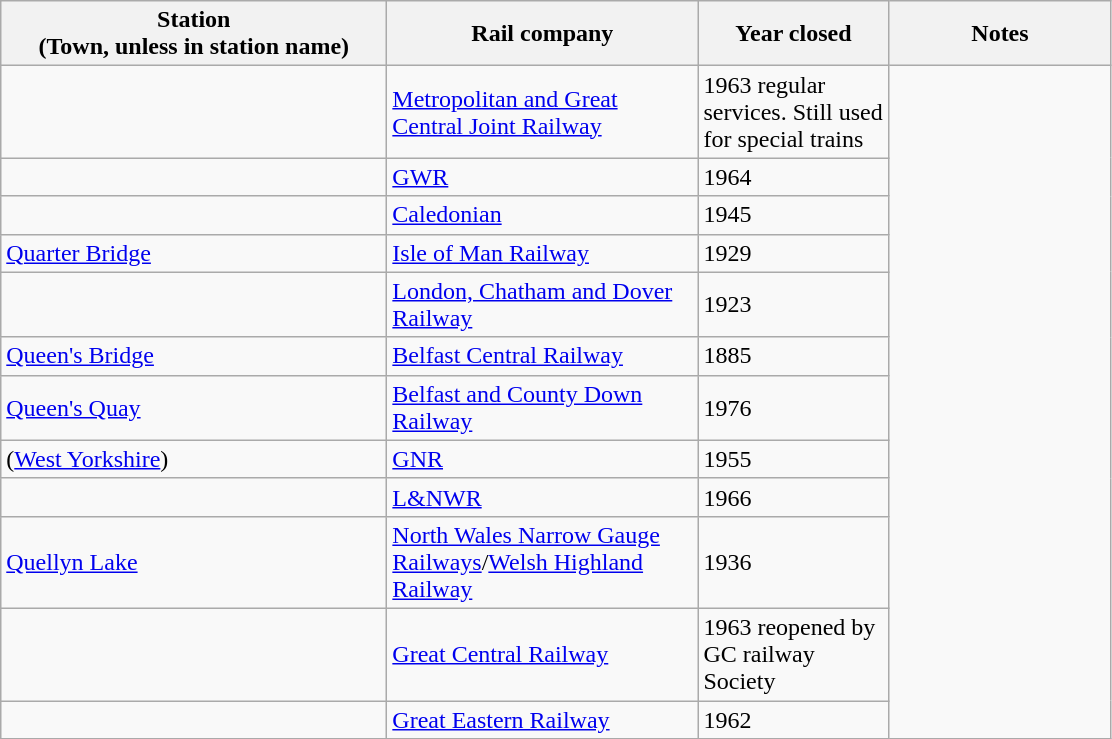<table class="wikitable sortable">
<tr>
<th style="width:250px">Station<br>(Town, unless in station name)</th>
<th style="width:200px">Rail company</th>
<th style="width:120px">Year closed</th>
<th style="width:20%">Notes</th>
</tr>
<tr>
<td></td>
<td><a href='#'>Metropolitan and Great Central Joint Railway</a></td>
<td>1963 regular services. Still used for special trains</td>
</tr>
<tr>
<td></td>
<td><a href='#'>GWR</a></td>
<td>1964</td>
</tr>
<tr>
<td></td>
<td><a href='#'>Caledonian</a></td>
<td>1945</td>
</tr>
<tr>
<td><a href='#'>Quarter Bridge</a></td>
<td><a href='#'>Isle of Man Railway</a></td>
<td>1929</td>
</tr>
<tr>
<td></td>
<td><a href='#'>London, Chatham and Dover Railway</a></td>
<td>1923</td>
</tr>
<tr>
<td><a href='#'>Queen's Bridge</a></td>
<td><a href='#'>Belfast Central Railway</a></td>
<td>1885</td>
</tr>
<tr>
<td><a href='#'>Queen's Quay</a></td>
<td><a href='#'>Belfast and County Down Railway</a></td>
<td>1976</td>
</tr>
<tr>
<td> (<a href='#'>West Yorkshire</a>)</td>
<td><a href='#'>GNR</a></td>
<td>1955</td>
</tr>
<tr>
<td></td>
<td><a href='#'>L&NWR</a></td>
<td>1966</td>
</tr>
<tr>
<td><a href='#'>Quellyn Lake</a></td>
<td><a href='#'>North Wales Narrow Gauge Railways</a>/<a href='#'>Welsh Highland Railway</a></td>
<td>1936</td>
</tr>
<tr>
<td></td>
<td><a href='#'>Great Central Railway</a></td>
<td>1963 reopened by GC railway Society</td>
</tr>
<tr>
<td></td>
<td><a href='#'>Great Eastern Railway</a></td>
<td>1962</td>
</tr>
<tr>
</tr>
</table>
